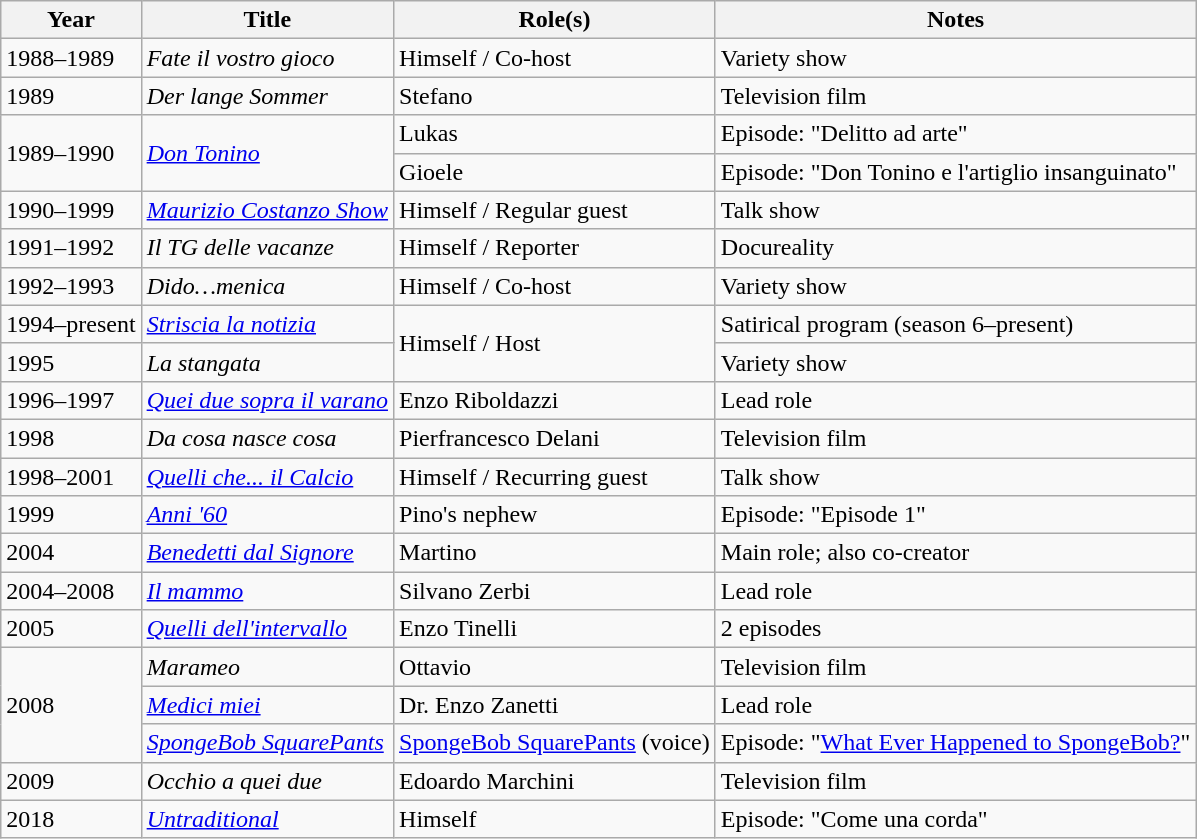<table class="wikitable plainrowheaders sortable">
<tr>
<th scope="col">Year</th>
<th scope="col">Title</th>
<th scope="col">Role(s)</th>
<th scope="col" class="unsortable">Notes</th>
</tr>
<tr>
<td>1988–1989</td>
<td><em>Fate il vostro gioco</em></td>
<td>Himself / Co-host</td>
<td>Variety show</td>
</tr>
<tr>
<td>1989</td>
<td><em>Der lange Sommer</em></td>
<td>Stefano</td>
<td>Television film</td>
</tr>
<tr>
<td rowspan="2">1989–1990</td>
<td rowspan="2"><em><a href='#'>Don Tonino</a></em></td>
<td>Lukas</td>
<td>Episode: "Delitto ad arte"</td>
</tr>
<tr>
<td>Gioele</td>
<td>Episode: "Don Tonino e l'artiglio insanguinato"</td>
</tr>
<tr>
<td>1990–1999</td>
<td><em><a href='#'>Maurizio Costanzo Show</a></em></td>
<td>Himself / Regular guest</td>
<td>Talk show</td>
</tr>
<tr>
<td>1991–1992</td>
<td><em>Il TG delle vacanze</em></td>
<td>Himself / Reporter</td>
<td>Docureality</td>
</tr>
<tr>
<td>1992–1993</td>
<td><em>Dido…menica</em></td>
<td>Himself / Co-host</td>
<td>Variety show</td>
</tr>
<tr>
<td>1994–present</td>
<td><em><a href='#'>Striscia la notizia</a></em></td>
<td rowspan="2">Himself / Host</td>
<td>Satirical program (season 6–present)</td>
</tr>
<tr>
<td>1995</td>
<td><em>La stangata</em></td>
<td>Variety show</td>
</tr>
<tr>
<td>1996–1997</td>
<td><em><a href='#'>Quei due sopra il varano</a></em></td>
<td>Enzo Riboldazzi</td>
<td>Lead role</td>
</tr>
<tr>
<td>1998</td>
<td><em>Da cosa nasce cosa</em></td>
<td>Pierfrancesco Delani</td>
<td>Television film</td>
</tr>
<tr>
<td>1998–2001</td>
<td><em><a href='#'>Quelli che... il Calcio</a></em></td>
<td>Himself / Recurring guest</td>
<td>Talk show</td>
</tr>
<tr>
<td>1999</td>
<td><em><a href='#'>Anni '60</a></em></td>
<td>Pino's nephew</td>
<td>Episode: "Episode 1"</td>
</tr>
<tr>
<td>2004</td>
<td><em><a href='#'>Benedetti dal Signore</a></em></td>
<td>Martino</td>
<td>Main role; also co-creator</td>
</tr>
<tr>
<td>2004–2008</td>
<td><em><a href='#'>Il mammo</a></em></td>
<td>Silvano Zerbi</td>
<td>Lead role</td>
</tr>
<tr>
<td>2005</td>
<td><em><a href='#'>Quelli dell'intervallo</a></em></td>
<td>Enzo Tinelli</td>
<td>2 episodes</td>
</tr>
<tr>
<td rowspan="3">2008</td>
<td><em>Marameo</em></td>
<td>Ottavio</td>
<td>Television film</td>
</tr>
<tr>
<td><em><a href='#'>Medici miei</a></em></td>
<td>Dr. Enzo Zanetti</td>
<td>Lead role</td>
</tr>
<tr>
<td><em><a href='#'>SpongeBob SquarePants</a></em></td>
<td><a href='#'>SpongeBob SquarePants</a> (voice)</td>
<td>Episode: "<a href='#'>What Ever Happened to SpongeBob?</a>"</td>
</tr>
<tr>
<td>2009</td>
<td><em>Occhio a quei due</em></td>
<td>Edoardo Marchini</td>
<td>Television film</td>
</tr>
<tr>
<td>2018</td>
<td><em><a href='#'>Untraditional</a></em></td>
<td>Himself</td>
<td>Episode: "Come una corda"</td>
</tr>
</table>
